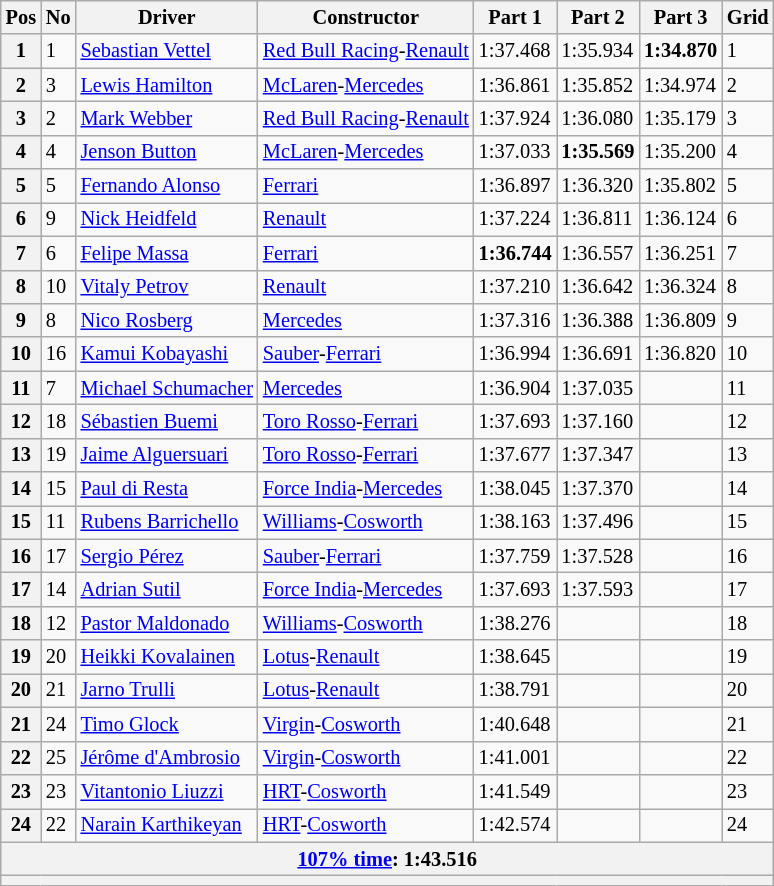<table class="wikitable sortable" style="font-size:85%">
<tr>
<th>Pos</th>
<th>No</th>
<th>Driver</th>
<th>Constructor</th>
<th>Part 1</th>
<th>Part 2</th>
<th>Part 3</th>
<th>Grid</th>
</tr>
<tr>
<th>1</th>
<td>1</td>
<td> <a href='#'>Sebastian Vettel</a></td>
<td><a href='#'>Red Bull Racing</a>-<a href='#'>Renault</a></td>
<td>1:37.468</td>
<td>1:35.934</td>
<td><strong>1:34.870</strong></td>
<td>1</td>
</tr>
<tr>
<th>2</th>
<td>3</td>
<td> <a href='#'>Lewis Hamilton</a></td>
<td><a href='#'>McLaren</a>-<a href='#'>Mercedes</a></td>
<td>1:36.861</td>
<td>1:35.852</td>
<td>1:34.974</td>
<td>2</td>
</tr>
<tr>
<th>3</th>
<td>2</td>
<td> <a href='#'>Mark Webber</a></td>
<td><a href='#'>Red Bull Racing</a>-<a href='#'>Renault</a></td>
<td>1:37.924</td>
<td>1:36.080</td>
<td>1:35.179</td>
<td>3</td>
</tr>
<tr>
<th>4</th>
<td>4</td>
<td> <a href='#'>Jenson Button</a></td>
<td><a href='#'>McLaren</a>-<a href='#'>Mercedes</a></td>
<td>1:37.033</td>
<td><strong>1:35.569</strong></td>
<td>1:35.200</td>
<td>4</td>
</tr>
<tr>
<th>5</th>
<td>5</td>
<td> <a href='#'>Fernando Alonso</a></td>
<td><a href='#'>Ferrari</a></td>
<td>1:36.897</td>
<td>1:36.320</td>
<td>1:35.802</td>
<td>5</td>
</tr>
<tr>
<th>6</th>
<td>9</td>
<td> <a href='#'>Nick Heidfeld</a></td>
<td><a href='#'>Renault</a></td>
<td>1:37.224</td>
<td>1:36.811</td>
<td>1:36.124</td>
<td>6</td>
</tr>
<tr>
<th>7</th>
<td>6</td>
<td> <a href='#'>Felipe Massa</a></td>
<td><a href='#'>Ferrari</a></td>
<td><strong>1:36.744</strong></td>
<td>1:36.557</td>
<td>1:36.251</td>
<td>7</td>
</tr>
<tr>
<th>8</th>
<td>10</td>
<td> <a href='#'>Vitaly Petrov</a></td>
<td><a href='#'>Renault</a></td>
<td>1:37.210</td>
<td>1:36.642</td>
<td>1:36.324</td>
<td>8</td>
</tr>
<tr>
<th>9</th>
<td>8</td>
<td> <a href='#'>Nico Rosberg</a></td>
<td><a href='#'>Mercedes</a></td>
<td>1:37.316</td>
<td>1:36.388</td>
<td>1:36.809</td>
<td>9</td>
</tr>
<tr>
<th>10</th>
<td>16</td>
<td> <a href='#'>Kamui Kobayashi</a></td>
<td><a href='#'>Sauber</a>-<a href='#'>Ferrari</a></td>
<td>1:36.994</td>
<td>1:36.691</td>
<td>1:36.820</td>
<td>10</td>
</tr>
<tr>
<th>11</th>
<td>7</td>
<td> <a href='#'>Michael Schumacher</a></td>
<td><a href='#'>Mercedes</a></td>
<td>1:36.904</td>
<td>1:37.035</td>
<td></td>
<td>11</td>
</tr>
<tr>
<th>12</th>
<td>18</td>
<td> <a href='#'>Sébastien Buemi</a></td>
<td><a href='#'>Toro Rosso</a>-<a href='#'>Ferrari</a></td>
<td>1:37.693</td>
<td>1:37.160</td>
<td></td>
<td>12</td>
</tr>
<tr>
<th>13</th>
<td>19</td>
<td> <a href='#'>Jaime Alguersuari</a></td>
<td><a href='#'>Toro Rosso</a>-<a href='#'>Ferrari</a></td>
<td>1:37.677</td>
<td>1:37.347</td>
<td></td>
<td>13</td>
</tr>
<tr>
<th>14</th>
<td>15</td>
<td> <a href='#'>Paul di Resta</a></td>
<td><a href='#'>Force India</a>-<a href='#'>Mercedes</a></td>
<td>1:38.045</td>
<td>1:37.370</td>
<td></td>
<td>14</td>
</tr>
<tr>
<th>15</th>
<td>11</td>
<td> <a href='#'>Rubens Barrichello</a></td>
<td><a href='#'>Williams</a>-<a href='#'>Cosworth</a></td>
<td>1:38.163</td>
<td>1:37.496</td>
<td></td>
<td>15</td>
</tr>
<tr>
<th>16</th>
<td>17</td>
<td> <a href='#'>Sergio Pérez</a></td>
<td><a href='#'>Sauber</a>-<a href='#'>Ferrari</a></td>
<td>1:37.759</td>
<td>1:37.528</td>
<td></td>
<td>16</td>
</tr>
<tr>
<th>17</th>
<td>14</td>
<td> <a href='#'>Adrian Sutil</a></td>
<td><a href='#'>Force India</a>-<a href='#'>Mercedes</a></td>
<td>1:37.693</td>
<td>1:37.593</td>
<td></td>
<td>17</td>
</tr>
<tr>
<th>18</th>
<td>12</td>
<td> <a href='#'>Pastor Maldonado</a></td>
<td><a href='#'>Williams</a>-<a href='#'>Cosworth</a></td>
<td>1:38.276</td>
<td></td>
<td></td>
<td>18</td>
</tr>
<tr>
<th>19</th>
<td>20</td>
<td> <a href='#'>Heikki Kovalainen</a></td>
<td><a href='#'>Lotus</a>-<a href='#'>Renault</a></td>
<td>1:38.645</td>
<td></td>
<td></td>
<td>19</td>
</tr>
<tr>
<th>20</th>
<td>21</td>
<td> <a href='#'>Jarno Trulli</a></td>
<td><a href='#'>Lotus</a>-<a href='#'>Renault</a></td>
<td>1:38.791</td>
<td></td>
<td></td>
<td>20</td>
</tr>
<tr>
<th>21</th>
<td>24</td>
<td> <a href='#'>Timo Glock</a></td>
<td><a href='#'>Virgin</a>-<a href='#'>Cosworth</a></td>
<td>1:40.648</td>
<td></td>
<td></td>
<td>21</td>
</tr>
<tr>
<th>22</th>
<td>25</td>
<td> <a href='#'>Jérôme d'Ambrosio</a></td>
<td><a href='#'>Virgin</a>-<a href='#'>Cosworth</a></td>
<td>1:41.001</td>
<td></td>
<td></td>
<td>22</td>
</tr>
<tr>
<th>23</th>
<td>23</td>
<td> <a href='#'>Vitantonio Liuzzi</a></td>
<td><a href='#'>HRT</a>-<a href='#'>Cosworth</a></td>
<td>1:41.549</td>
<td></td>
<td></td>
<td>23</td>
</tr>
<tr>
<th>24</th>
<td>22</td>
<td> <a href='#'>Narain Karthikeyan</a></td>
<td><a href='#'>HRT</a>-<a href='#'>Cosworth</a></td>
<td>1:42.574</td>
<td></td>
<td></td>
<td>24</td>
</tr>
<tr>
<th colspan="8"><a href='#'>107% time</a>: 1:43.516</th>
</tr>
<tr>
<th colspan="8"></th>
</tr>
</table>
